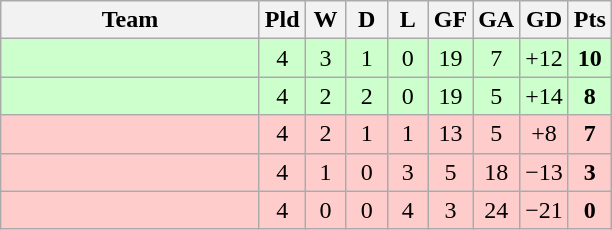<table class="wikitable" style="text-align: center;">
<tr>
<th width=165>Team</th>
<th width=20>Pld</th>
<th width=20>W</th>
<th width=20>D</th>
<th width=20>L</th>
<th width=20>GF</th>
<th width=20>GA</th>
<th width=20>GD</th>
<th width=20>Pts</th>
</tr>
<tr bgcolor=ccffcc>
<td style="text-align:left;"></td>
<td>4</td>
<td>3</td>
<td>1</td>
<td>0</td>
<td>19</td>
<td>7</td>
<td>+12</td>
<td><strong>10</strong></td>
</tr>
<tr bgcolor=ccffcc>
<td style="text-align:left;"></td>
<td>4</td>
<td>2</td>
<td>2</td>
<td>0</td>
<td>19</td>
<td>5</td>
<td>+14</td>
<td><strong>8</strong></td>
</tr>
<tr bgcolor=#ffcccc>
<td style="text-align:left;"></td>
<td>4</td>
<td>2</td>
<td>1</td>
<td>1</td>
<td>13</td>
<td>5</td>
<td>+8</td>
<td><strong>7</strong></td>
</tr>
<tr bgcolor=#ffcccc>
<td style="text-align:left;"></td>
<td>4</td>
<td>1</td>
<td>0</td>
<td>3</td>
<td>5</td>
<td>18</td>
<td>−13</td>
<td><strong>3</strong></td>
</tr>
<tr bgcolor=#ffcccc>
<td style="text-align:left;"></td>
<td>4</td>
<td>0</td>
<td>0</td>
<td>4</td>
<td>3</td>
<td>24</td>
<td>−21</td>
<td><strong>0</strong></td>
</tr>
</table>
